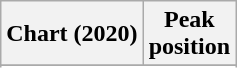<table class="wikitable sortable plainrowheaders" style="text-align:center;">
<tr>
<th scope="col">Chart (2020)</th>
<th scope="col">Peak<br>position</th>
</tr>
<tr>
</tr>
<tr>
</tr>
<tr>
</tr>
</table>
